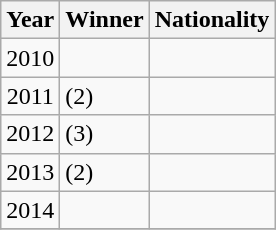<table class="wikitable sortable">
<tr ">
<th><strong>Year</strong></th>
<th><strong>Winner</strong></th>
<th><strong>Nationality</strong></th>
</tr>
<tr>
<td align=center>2010</td>
<td></td>
<td style="white-space:nowrap;"></td>
</tr>
<tr>
<td align=center>2011</td>
<td> (2)<br></td>
<td style="white-space:nowrap;"><br></td>
</tr>
<tr>
<td align=center>2012</td>
<td> (3)</td>
<td style="white-space:nowrap;"></td>
</tr>
<tr>
<td align=center>2013</td>
<td> (2)</td>
<td style="white-space:nowrap;"></td>
</tr>
<tr>
<td align=center>2014</td>
<td></td>
<td style="white-space:nowrap;"></td>
</tr>
<tr>
</tr>
</table>
